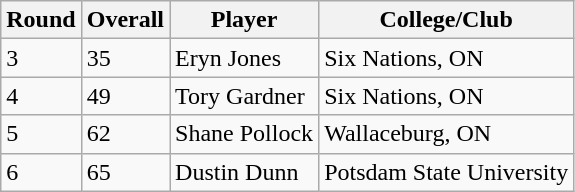<table class="wikitable">
<tr>
<th>Round</th>
<th>Overall</th>
<th>Player</th>
<th>College/Club</th>
</tr>
<tr>
<td>3</td>
<td>35</td>
<td>Eryn Jones</td>
<td>Six Nations, ON</td>
</tr>
<tr>
<td>4</td>
<td>49</td>
<td>Tory Gardner</td>
<td>Six Nations, ON</td>
</tr>
<tr>
<td>5</td>
<td>62</td>
<td>Shane Pollock</td>
<td>Wallaceburg, ON</td>
</tr>
<tr>
<td>6</td>
<td>65</td>
<td>Dustin Dunn</td>
<td>Potsdam State University</td>
</tr>
</table>
